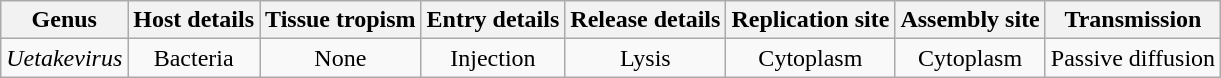<table class="wikitable sortable" style="text-align:center">
<tr>
<th>Genus</th>
<th>Host details</th>
<th>Tissue tropism</th>
<th>Entry details</th>
<th>Release details</th>
<th>Replication site</th>
<th>Assembly site</th>
<th>Transmission</th>
</tr>
<tr>
<td><em>Uetakevirus</em></td>
<td>Bacteria</td>
<td>None</td>
<td>Injection</td>
<td>Lysis</td>
<td>Cytoplasm</td>
<td>Cytoplasm</td>
<td>Passive diffusion</td>
</tr>
</table>
